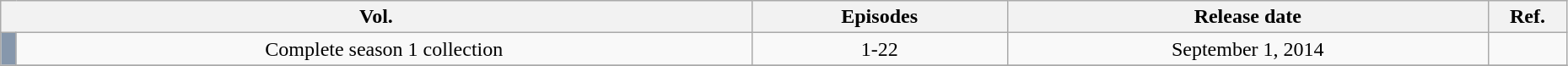<table class="wikitable" style="text-align: center; width: 98%;">
<tr>
<th colspan="2">Vol.</th>
<th>Episodes</th>
<th>Release date</th>
<th width="5%">Ref.</th>
</tr>
<tr>
<td rowspan="12" style="background: #8697AC;" width="1%"></td>
<td>Complete season 1 collection</td>
<td>1-22</td>
<td>September 1, 2014</td>
<td></td>
</tr>
<tr>
</tr>
</table>
